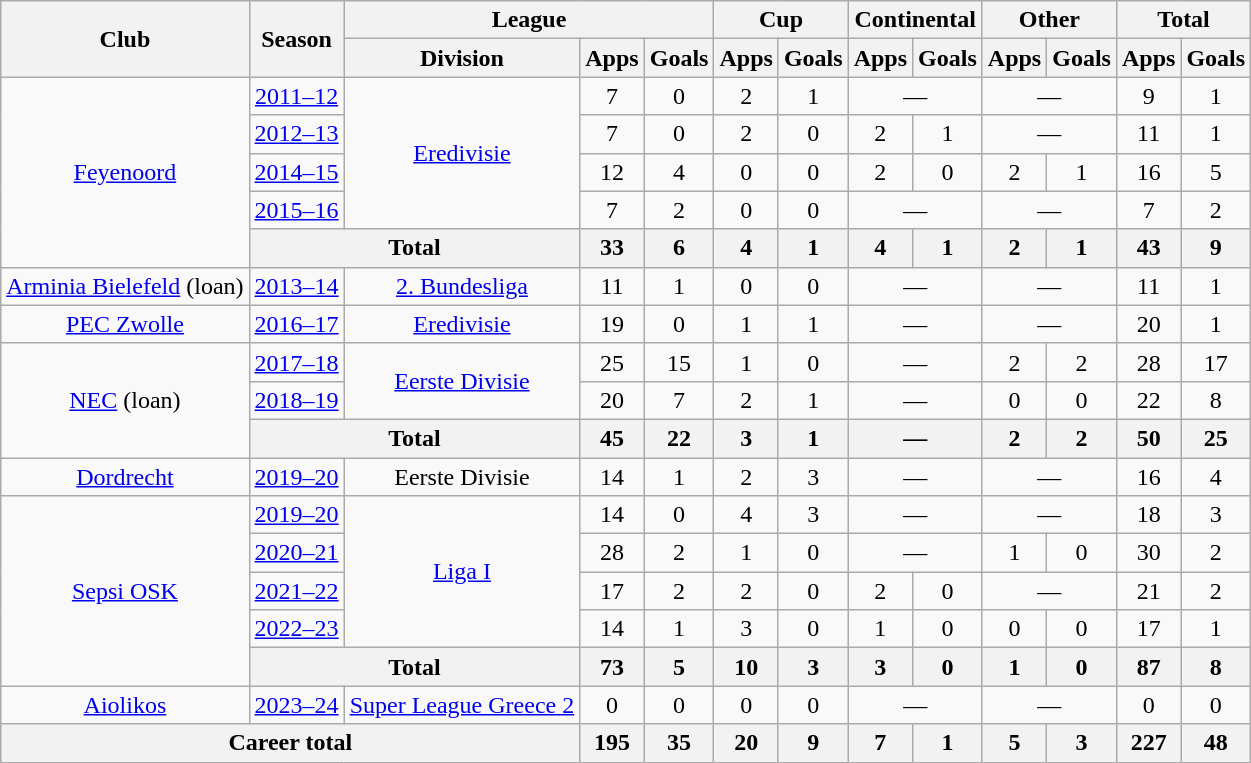<table class="wikitable" style="text-align:center">
<tr>
<th rowspan="2">Club</th>
<th rowspan="2">Season</th>
<th colspan="3">League</th>
<th colspan="2">Cup</th>
<th colspan="2">Continental</th>
<th colspan="2">Other</th>
<th colspan="2">Total</th>
</tr>
<tr>
<th>Division</th>
<th>Apps</th>
<th>Goals</th>
<th>Apps</th>
<th>Goals</th>
<th>Apps</th>
<th>Goals</th>
<th>Apps</th>
<th>Goals</th>
<th>Apps</th>
<th>Goals</th>
</tr>
<tr>
<td rowspan="5"><a href='#'>Feyenoord</a></td>
<td><a href='#'>2011–12</a></td>
<td rowspan=4><a href='#'>Eredivisie</a></td>
<td>7</td>
<td>0</td>
<td>2</td>
<td>1</td>
<td colspan="2">—</td>
<td colspan="2">—</td>
<td>9</td>
<td>1</td>
</tr>
<tr>
<td><a href='#'>2012–13</a></td>
<td>7</td>
<td>0</td>
<td>2</td>
<td>0</td>
<td>2</td>
<td>1</td>
<td colspan="2">—</td>
<td>11</td>
<td>1</td>
</tr>
<tr>
<td><a href='#'>2014–15</a></td>
<td>12</td>
<td>4</td>
<td>0</td>
<td>0</td>
<td>2</td>
<td>0</td>
<td>2</td>
<td>1</td>
<td>16</td>
<td>5</td>
</tr>
<tr>
<td><a href='#'>2015–16</a></td>
<td>7</td>
<td>2</td>
<td>0</td>
<td>0</td>
<td colspan="2">—</td>
<td colspan="2">—</td>
<td>7</td>
<td>2</td>
</tr>
<tr>
<th colspan="2">Total</th>
<th>33</th>
<th>6</th>
<th>4</th>
<th>1</th>
<th>4</th>
<th>1</th>
<th>2</th>
<th>1</th>
<th>43</th>
<th>9</th>
</tr>
<tr>
<td><a href='#'>Arminia Bielefeld</a> (loan)</td>
<td><a href='#'>2013–14</a></td>
<td><a href='#'>2. Bundesliga</a></td>
<td>11</td>
<td>1</td>
<td>0</td>
<td>0</td>
<td colspan="2">—</td>
<td colspan="2">—</td>
<td>11</td>
<td>1</td>
</tr>
<tr>
<td><a href='#'>PEC Zwolle</a></td>
<td><a href='#'>2016–17</a></td>
<td><a href='#'>Eredivisie</a></td>
<td>19</td>
<td>0</td>
<td>1</td>
<td>1</td>
<td colspan="2">—</td>
<td colspan="2">—</td>
<td>20</td>
<td>1</td>
</tr>
<tr>
<td rowspan="3"><a href='#'>NEC</a> (loan)</td>
<td><a href='#'>2017–18</a></td>
<td rowspan="2"><a href='#'>Eerste Divisie</a></td>
<td>25</td>
<td>15</td>
<td>1</td>
<td>0</td>
<td colspan="2">—</td>
<td>2</td>
<td>2</td>
<td>28</td>
<td>17</td>
</tr>
<tr>
<td><a href='#'>2018–19</a></td>
<td>20</td>
<td>7</td>
<td>2</td>
<td>1</td>
<td colspan="2">—</td>
<td>0</td>
<td>0</td>
<td>22</td>
<td>8</td>
</tr>
<tr>
<th colspan="2">Total</th>
<th>45</th>
<th>22</th>
<th>3</th>
<th>1</th>
<th colspan="2">—</th>
<th>2</th>
<th>2</th>
<th>50</th>
<th>25</th>
</tr>
<tr>
<td><a href='#'>Dordrecht</a></td>
<td><a href='#'>2019–20</a></td>
<td>Eerste Divisie</td>
<td>14</td>
<td>1</td>
<td>2</td>
<td>3</td>
<td colspan="2">—</td>
<td colspan="2">—</td>
<td>16</td>
<td>4</td>
</tr>
<tr>
<td rowspan="5"><a href='#'>Sepsi OSK</a></td>
<td><a href='#'>2019–20</a></td>
<td rowspan="4"><a href='#'>Liga I</a></td>
<td>14</td>
<td>0</td>
<td>4</td>
<td>3</td>
<td colspan="2">—</td>
<td colspan="2">—</td>
<td>18</td>
<td>3</td>
</tr>
<tr>
<td><a href='#'>2020–21</a></td>
<td>28</td>
<td>2</td>
<td>1</td>
<td>0</td>
<td colspan="2">—</td>
<td>1</td>
<td>0</td>
<td>30</td>
<td>2</td>
</tr>
<tr>
<td><a href='#'>2021–22</a></td>
<td>17</td>
<td>2</td>
<td>2</td>
<td>0</td>
<td>2</td>
<td>0</td>
<td colspan="2">—</td>
<td>21</td>
<td>2</td>
</tr>
<tr>
<td><a href='#'>2022–23</a></td>
<td>14</td>
<td>1</td>
<td>3</td>
<td>0</td>
<td>1</td>
<td>0</td>
<td>0</td>
<td>0</td>
<td>17</td>
<td>1</td>
</tr>
<tr>
<th colspan="2">Total</th>
<th>73</th>
<th>5</th>
<th>10</th>
<th>3</th>
<th>3</th>
<th>0</th>
<th>1</th>
<th>0</th>
<th>87</th>
<th>8</th>
</tr>
<tr>
<td><a href='#'>Aiolikos</a></td>
<td><a href='#'>2023–24</a></td>
<td><a href='#'>Super League Greece 2</a></td>
<td>0</td>
<td>0</td>
<td>0</td>
<td>0</td>
<td colspan="2">—</td>
<td colspan="2">—</td>
<td>0</td>
<td>0</td>
</tr>
<tr>
<th colspan="3">Career total</th>
<th>195</th>
<th>35</th>
<th>20</th>
<th>9</th>
<th>7</th>
<th>1</th>
<th>5</th>
<th>3</th>
<th>227</th>
<th>48</th>
</tr>
</table>
